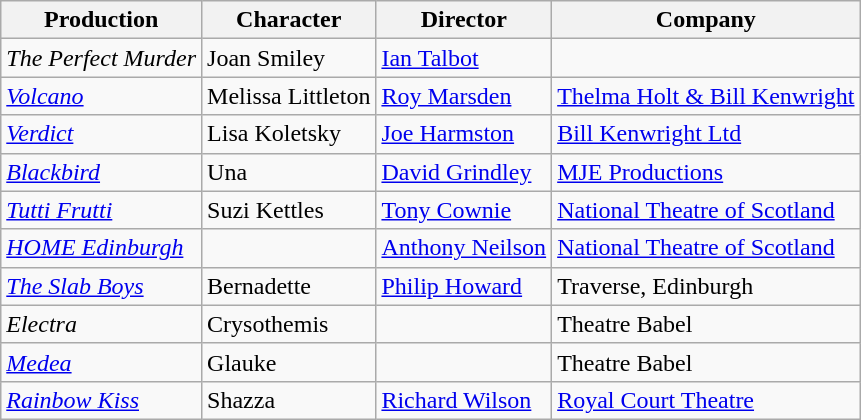<table class="wikitable">
<tr>
<th>Production</th>
<th>Character</th>
<th>Director</th>
<th>Company</th>
</tr>
<tr>
<td><em>The Perfect Murder</em></td>
<td>Joan Smiley</td>
<td><a href='#'>Ian Talbot</a></td>
<td></td>
</tr>
<tr>
<td><em><a href='#'>Volcano</a></em></td>
<td>Melissa Littleton</td>
<td><a href='#'>Roy Marsden</a></td>
<td><a href='#'>Thelma Holt & Bill Kenwright</a></td>
</tr>
<tr>
<td><em><a href='#'>Verdict</a></em></td>
<td>Lisa Koletsky</td>
<td><a href='#'>Joe Harmston</a></td>
<td><a href='#'>Bill Kenwright Ltd</a></td>
</tr>
<tr>
<td><em><a href='#'>Blackbird</a></em></td>
<td>Una</td>
<td><a href='#'>David Grindley</a></td>
<td><a href='#'>MJE Productions</a></td>
</tr>
<tr>
<td><em><a href='#'>Tutti Frutti</a></em></td>
<td>Suzi Kettles</td>
<td><a href='#'>Tony Cownie</a></td>
<td><a href='#'>National Theatre of Scotland</a></td>
</tr>
<tr>
<td><em><a href='#'>HOME Edinburgh</a></em></td>
<td></td>
<td><a href='#'>Anthony Neilson</a></td>
<td><a href='#'>National Theatre of Scotland</a></td>
</tr>
<tr>
<td><em><a href='#'>The Slab Boys</a></em></td>
<td>Bernadette</td>
<td><a href='#'>Philip Howard</a></td>
<td>Traverse, Edinburgh</td>
</tr>
<tr>
<td><em>Electra</em></td>
<td>Crysothemis</td>
<td> </td>
<td>Theatre Babel</td>
</tr>
<tr>
<td><em><a href='#'>Medea</a></em></td>
<td>Glauke</td>
<td> </td>
<td>Theatre Babel</td>
</tr>
<tr>
<td><em><a href='#'>Rainbow Kiss</a></em></td>
<td>Shazza</td>
<td><a href='#'>Richard Wilson</a></td>
<td><a href='#'>Royal Court Theatre</a></td>
</tr>
</table>
